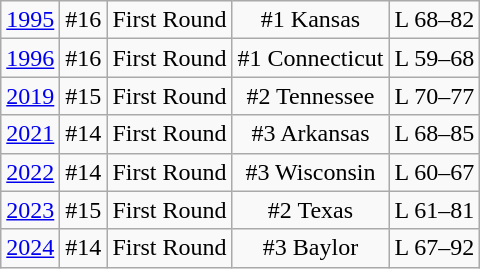<table class="wikitable">
<tr align="center">
<td><a href='#'>1995</a></td>
<td>#16</td>
<td>First Round</td>
<td>#1 Kansas</td>
<td>L 68–82</td>
</tr>
<tr align="center">
<td><a href='#'>1996</a></td>
<td>#16</td>
<td>First Round</td>
<td>#1 Connecticut</td>
<td>L 59–68</td>
</tr>
<tr align="center">
<td><a href='#'>2019</a></td>
<td>#15</td>
<td>First Round</td>
<td>#2 Tennessee</td>
<td>L 70–77</td>
</tr>
<tr align="center">
<td><a href='#'>2021</a></td>
<td>#14</td>
<td>First Round</td>
<td>#3 Arkansas</td>
<td>L 68–85</td>
</tr>
<tr align="center">
<td><a href='#'>2022</a></td>
<td>#14</td>
<td>First Round</td>
<td>#3 Wisconsin</td>
<td>L 60–67</td>
</tr>
<tr align="center">
<td><a href='#'>2023</a></td>
<td>#15</td>
<td>First Round</td>
<td>#2 Texas</td>
<td>L 61–81</td>
</tr>
<tr align="center">
<td><a href='#'>2024</a></td>
<td>#14</td>
<td>First Round</td>
<td>#3 Baylor</td>
<td>L 67–92</td>
</tr>
</table>
